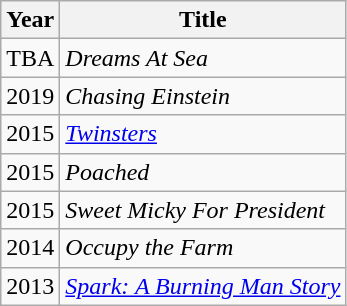<table class="wikitable sortable">
<tr>
<th>Year</th>
<th>Title</th>
</tr>
<tr>
<td>TBA</td>
<td><em>Dreams At Sea</em></td>
</tr>
<tr>
<td>2019</td>
<td><em>Chasing Einstein</em></td>
</tr>
<tr>
<td>2015</td>
<td><em><a href='#'>Twinsters</a></em></td>
</tr>
<tr>
<td>2015</td>
<td><em>Poached</em></td>
</tr>
<tr>
<td>2015</td>
<td><em>Sweet Micky For President</em></td>
</tr>
<tr>
<td>2014</td>
<td><em>Occupy the Farm</em></td>
</tr>
<tr>
<td>2013</td>
<td><em><a href='#'>Spark: A Burning Man Story</a></em></td>
</tr>
</table>
